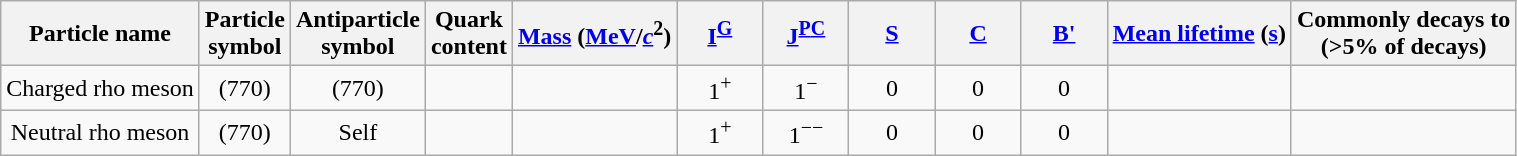<table class="wikitable sortable" style="text-align:center;">
<tr>
<th class=unsortable>Particle name</th>
<th>Particle <br>symbol</th>
<th>Antiparticle <br>symbol</th>
<th class=unsortable>Quark <br>content</th>
<th><a href='#'>Mass</a> (<a href='#'>MeV</a>/<a href='#'><em>c</em></a><sup>2</sup>)</th>
<th width="50"><a href='#'>I</a><sup><a href='#'>G</a></sup></th>
<th width="50"><a href='#'>J</a><sup><a href='#'>P</a><a href='#'>C</a></sup></th>
<th width="50"><a href='#'>S</a></th>
<th width="50"><a href='#'>C</a></th>
<th width="50"><a href='#'>B'</a></th>
<th><a href='#'>Mean lifetime</a> (<a href='#'>s</a>)</th>
<th class=unsortable>Commonly decays to <br>(>5% of decays)</th>
</tr>
<tr>
<td>Charged rho meson</td>
<td>(770)</td>
<td>(770)</td>
<td></td>
<td></td>
<td>1<sup>+</sup></td>
<td>1<sup>−</sup></td>
<td>0</td>
<td>0</td>
<td>0</td>
<td></td>
<td></td>
</tr>
<tr>
<td>Neutral rho meson</td>
<td>(770)</td>
<td>Self</td>
<td></td>
<td></td>
<td>1<sup>+</sup></td>
<td>1<sup>−−</sup></td>
<td>0</td>
<td>0</td>
<td>0</td>
<td></td>
<td></td>
</tr>
</table>
